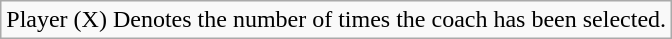<table class="wikitable">
<tr>
<td>Player (X) Denotes the number of times the coach has been selected.</td>
</tr>
</table>
